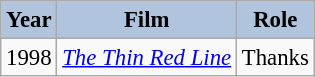<table class="wikitable" style="font-size:95%;">
<tr>
<th style="background:#B0C4DE;">Year</th>
<th style="background:#B0C4DE;">Film</th>
<th style="background:#B0C4DE;">Role</th>
</tr>
<tr>
<td>1998</td>
<td><em><a href='#'>The Thin Red Line</a></em></td>
<td>Thanks</td>
</tr>
</table>
